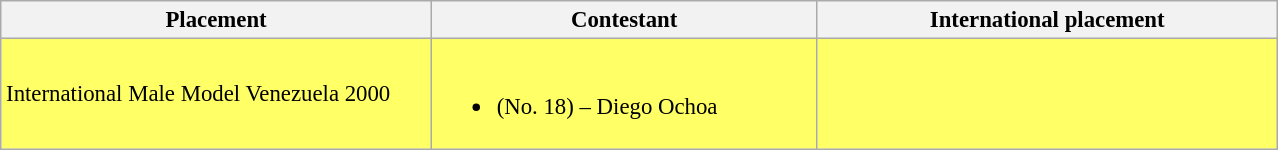<table class="wikitable sortable" style="font-size: 95%;">
<tr>
<th width="280">Placement</th>
<th width="250">Contestant</th>
<th width="300">International placement</th>
</tr>
<tr style="background:#FFFF66;">
<td>International Male Model Venezuela 2000</td>
<td><br><ul><li> (No. 18) – Diego Ochoa</li></ul></td>
<td></td>
</tr>
</table>
